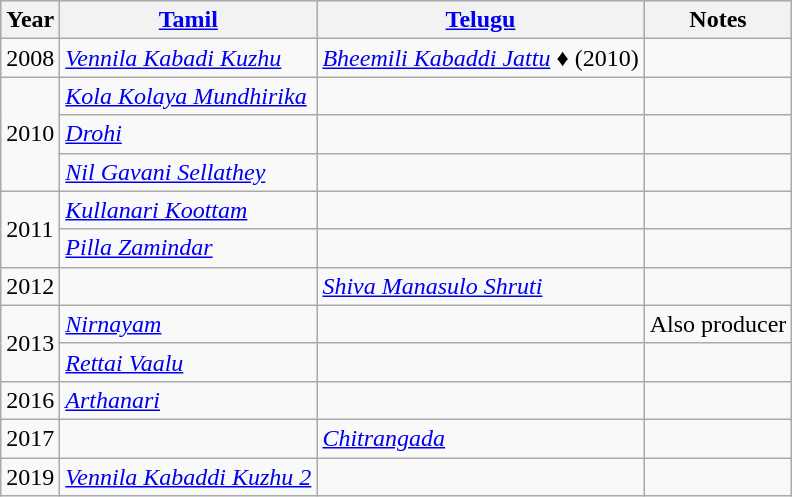<table class="wikitable">
<tr style="background:#ccc; text-align:center;">
<th>Year</th>
<th><a href='#'>Tamil</a></th>
<th><a href='#'>Telugu</a></th>
<th>Notes</th>
</tr>
<tr>
<td>2008</td>
<td><em><a href='#'>Vennila Kabadi Kuzhu</a></em></td>
<td><em><a href='#'>Bheemili Kabaddi Jattu</a></em>  ♦ (2010)</td>
<td></td>
</tr>
<tr>
<td rowspan="3">2010</td>
<td><em><a href='#'>Kola Kolaya Mundhirika</a></em></td>
<td></td>
<td></td>
</tr>
<tr>
<td><em><a href='#'>Drohi</a></em></td>
<td></td>
<td></td>
</tr>
<tr>
<td><em><a href='#'>Nil Gavani Sellathey</a></em></td>
<td></td>
<td></td>
</tr>
<tr>
<td rowspan="2">2011</td>
<td><em><a href='#'>Kullanari Koottam</a></em></td>
<td></td>
<td></td>
</tr>
<tr>
<td><em><a href='#'>Pilla Zamindar</a></em></td>
<td></td>
<td></td>
</tr>
<tr>
<td>2012</td>
<td></td>
<td><em><a href='#'>Shiva Manasulo Shruti</a></em></td>
<td></td>
</tr>
<tr>
<td rowspan="2">2013</td>
<td><em><a href='#'>Nirnayam</a></em></td>
<td></td>
<td>Also producer</td>
</tr>
<tr>
<td><em><a href='#'>Rettai Vaalu</a></em></td>
<td></td>
<td></td>
</tr>
<tr>
<td>2016</td>
<td><em><a href='#'>Arthanari</a></em></td>
<td></td>
<td></td>
</tr>
<tr>
<td>2017</td>
<td></td>
<td><em><a href='#'>Chitrangada</a></em></td>
<td></td>
</tr>
<tr>
<td>2019</td>
<td><em><a href='#'>Vennila Kabaddi Kuzhu 2</a></em></td>
<td></td>
<td></td>
</tr>
</table>
